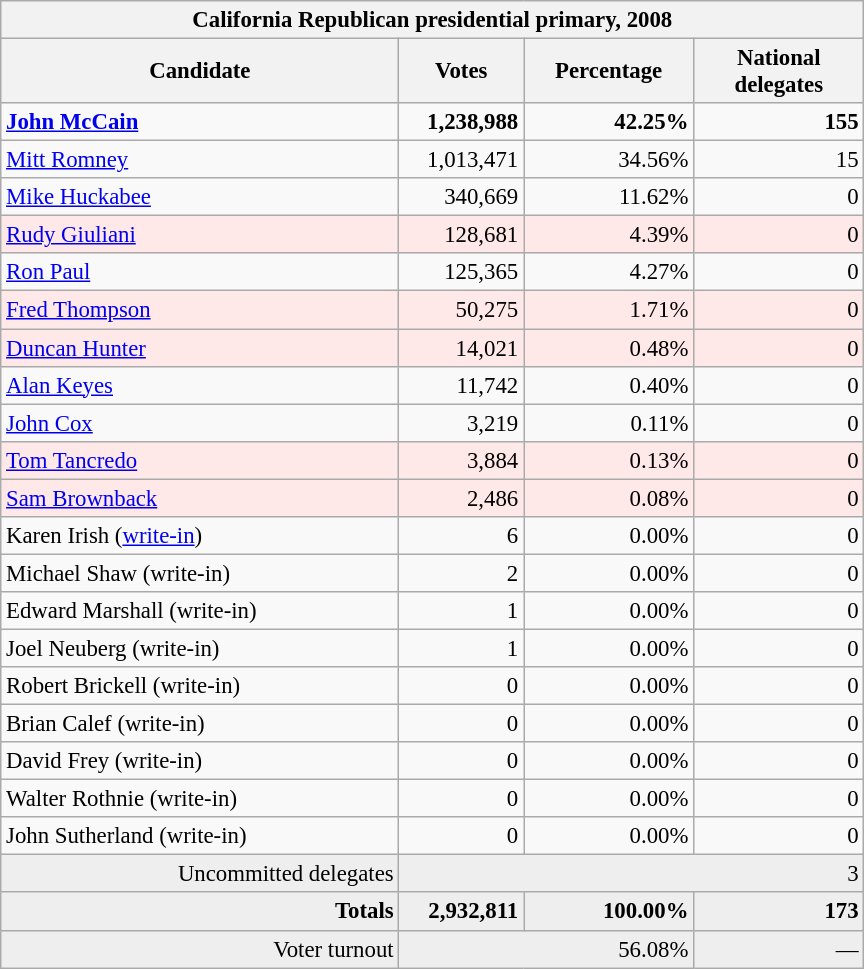<table class="wikitable" style="font-size:95%;">
<tr>
<th colspan="4">California Republican presidential primary, 2008</th>
</tr>
<tr>
<th style="width: 17em">Candidate</th>
<th style="width: 5em">Votes</th>
<th style="width: 7em">Percentage</th>
<th style="width: 7em">National delegates</th>
</tr>
<tr>
<td><strong><a href='#'>John McCain</a></strong></td>
<td align="right"><strong>1,238,988</strong></td>
<td align="right"><strong>42.25%</strong></td>
<td align="right"><strong>155</strong></td>
</tr>
<tr>
<td><a href='#'>Mitt Romney</a></td>
<td align="right">1,013,471</td>
<td align="right">34.56%</td>
<td align="right">15</td>
</tr>
<tr>
<td><a href='#'>Mike Huckabee</a></td>
<td align="right">340,669</td>
<td align="right">11.62%</td>
<td align="right">0</td>
</tr>
<tr bgcolor=#FFE8E8>
<td><a href='#'>Rudy Giuliani</a></td>
<td align="right">128,681</td>
<td align="right">4.39%</td>
<td align="right">0</td>
</tr>
<tr>
<td><a href='#'>Ron Paul</a></td>
<td align="right">125,365</td>
<td align="right">4.27%</td>
<td align="right">0</td>
</tr>
<tr bgcolor=#FFE8E8>
<td><a href='#'>Fred Thompson</a></td>
<td align="right">50,275</td>
<td align="right">1.71%</td>
<td align="right">0</td>
</tr>
<tr bgcolor=#FFE8E8>
<td><a href='#'>Duncan Hunter</a></td>
<td align="right">14,021</td>
<td align="right">0.48%</td>
<td align="right">0</td>
</tr>
<tr>
<td><a href='#'>Alan Keyes</a></td>
<td align="right">11,742</td>
<td align="right">0.40%</td>
<td align="right">0</td>
</tr>
<tr>
<td><a href='#'>John Cox</a></td>
<td align="right">3,219</td>
<td align="right">0.11%</td>
<td align="right">0</td>
</tr>
<tr bgcolor=#FFE8E8>
<td><a href='#'>Tom Tancredo</a></td>
<td align="right">3,884</td>
<td align="right">0.13%</td>
<td align="right">0</td>
</tr>
<tr bgcolor=#FFE8E8>
<td><a href='#'>Sam Brownback</a></td>
<td align="right">2,486</td>
<td align="right">0.08%</td>
<td align="right">0</td>
</tr>
<tr>
<td>Karen Irish (<a href='#'>write-in</a>)</td>
<td align="right">6</td>
<td align="right">0.00%</td>
<td align="right">0</td>
</tr>
<tr>
<td>Michael Shaw (write-in)</td>
<td align="right">2</td>
<td align="right">0.00%</td>
<td align="right">0</td>
</tr>
<tr>
<td>Edward Marshall (write-in)</td>
<td align="right">1</td>
<td align="right">0.00%</td>
<td align="right">0</td>
</tr>
<tr>
<td>Joel Neuberg (write-in)</td>
<td align="right">1</td>
<td align="right">0.00%</td>
<td align="right">0</td>
</tr>
<tr>
<td>Robert Brickell (write-in)</td>
<td align="right">0</td>
<td align="right">0.00%</td>
<td align="right">0</td>
</tr>
<tr>
<td>Brian Calef (write-in)</td>
<td align="right">0</td>
<td align="right">0.00%</td>
<td align="right">0</td>
</tr>
<tr>
<td>David Frey (write-in)</td>
<td align="right">0</td>
<td align="right">0.00%</td>
<td align="right">0</td>
</tr>
<tr>
<td>Walter Rothnie (write-in)</td>
<td align="right">0</td>
<td align="right">0.00%</td>
<td align="right">0</td>
</tr>
<tr>
<td>John Sutherland (write-in)</td>
<td align="right">0</td>
<td align="right">0.00%</td>
<td align="right">0</td>
</tr>
<tr bgcolor="#EEEEEE">
<td align="right">Uncommitted delegates</td>
<td colspan="3" align="right">3</td>
</tr>
<tr bgcolor="#EEEEEE">
<td align="right"><strong>Totals</strong></td>
<td align="right"><strong>2,932,811</strong></td>
<td align="right"><strong>100.00%</strong></td>
<td align="right"><strong>173</strong></td>
</tr>
<tr bgcolor="#EEEEEE">
<td align="right">Voter turnout</td>
<td colspan="2" align="right">56.08%</td>
<td align="right">—</td>
</tr>
</table>
